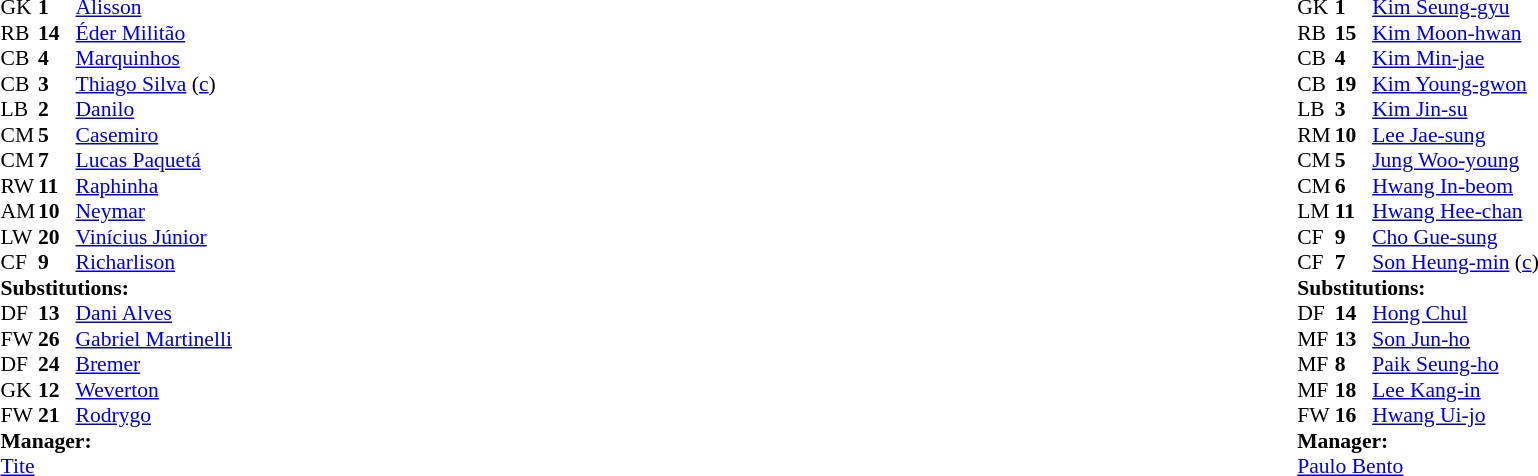<table width="100%">
<tr>
<td valign="top" width="40%"><br><table style="font-size:90%" cellspacing="0" cellpadding="0">
<tr>
<th width=25></th>
<th width=25></th>
</tr>
<tr>
<td>GK</td>
<td><strong>1</strong></td>
<td><a href='#'>Alisson</a></td>
<td></td>
<td></td>
</tr>
<tr>
<td>RB</td>
<td><strong>14</strong></td>
<td><a href='#'>Éder Militão</a></td>
<td></td>
<td></td>
</tr>
<tr>
<td>CB</td>
<td><strong>4</strong></td>
<td><a href='#'>Marquinhos</a></td>
</tr>
<tr>
<td>CB</td>
<td><strong>3</strong></td>
<td><a href='#'>Thiago Silva</a> (<a href='#'>c</a>)</td>
</tr>
<tr>
<td>LB</td>
<td><strong>2</strong></td>
<td><a href='#'>Danilo</a></td>
<td></td>
<td></td>
</tr>
<tr>
<td>CM</td>
<td><strong>5</strong></td>
<td><a href='#'>Casemiro</a></td>
</tr>
<tr>
<td>CM</td>
<td><strong>7</strong></td>
<td><a href='#'>Lucas Paquetá</a></td>
</tr>
<tr>
<td>RW</td>
<td><strong>11</strong></td>
<td><a href='#'>Raphinha</a></td>
</tr>
<tr>
<td>AM</td>
<td><strong>10</strong></td>
<td><a href='#'>Neymar</a></td>
<td></td>
<td></td>
</tr>
<tr>
<td>LW</td>
<td><strong>20</strong></td>
<td><a href='#'>Vinícius Júnior</a></td>
<td></td>
<td></td>
</tr>
<tr>
<td>CF</td>
<td><strong>9</strong></td>
<td><a href='#'>Richarlison</a></td>
</tr>
<tr>
<td colspan=3><strong>Substitutions:</strong></td>
</tr>
<tr>
<td>DF</td>
<td><strong>13</strong></td>
<td><a href='#'>Dani Alves</a></td>
<td></td>
<td></td>
</tr>
<tr>
<td>FW</td>
<td><strong>26</strong></td>
<td><a href='#'>Gabriel Martinelli</a></td>
<td></td>
<td></td>
</tr>
<tr>
<td>DF</td>
<td><strong>24</strong></td>
<td><a href='#'>Bremer</a></td>
<td></td>
<td></td>
</tr>
<tr>
<td>GK</td>
<td><strong>12</strong></td>
<td><a href='#'>Weverton</a></td>
<td></td>
<td></td>
</tr>
<tr>
<td>FW</td>
<td><strong>21</strong></td>
<td><a href='#'>Rodrygo</a></td>
<td></td>
<td></td>
</tr>
<tr>
<td colspan=3><strong>Manager:</strong></td>
</tr>
<tr>
<td colspan=3><a href='#'>Tite</a></td>
</tr>
</table>
</td>
<td valign="top"></td>
<td valign="top" width="50%"><br><table style="font-size:90%; margin:auto" cellspacing="0" cellpadding="0">
<tr>
<th width=25></th>
<th width=25></th>
</tr>
<tr>
<td>GK</td>
<td><strong>1</strong></td>
<td><a href='#'>Kim Seung-gyu</a></td>
</tr>
<tr>
<td>RB</td>
<td><strong>15</strong></td>
<td><a href='#'>Kim Moon-hwan</a></td>
</tr>
<tr>
<td>CB</td>
<td><strong>4</strong></td>
<td><a href='#'>Kim Min-jae</a></td>
</tr>
<tr>
<td>CB</td>
<td><strong>19</strong></td>
<td><a href='#'>Kim Young-gwon</a></td>
</tr>
<tr>
<td>LB</td>
<td><strong>3</strong></td>
<td><a href='#'>Kim Jin-su</a></td>
<td></td>
<td></td>
</tr>
<tr>
<td>RM</td>
<td><strong>10</strong></td>
<td><a href='#'>Lee Jae-sung</a></td>
<td></td>
<td></td>
</tr>
<tr>
<td>CM</td>
<td><strong>5</strong></td>
<td><a href='#'>Jung Woo-young</a></td>
<td></td>
<td></td>
</tr>
<tr>
<td>CM</td>
<td><strong>6</strong></td>
<td><a href='#'>Hwang In-beom</a></td>
<td></td>
<td></td>
</tr>
<tr>
<td>LM</td>
<td><strong>11</strong></td>
<td><a href='#'>Hwang Hee-chan</a></td>
</tr>
<tr>
<td>CF</td>
<td><strong>9</strong></td>
<td><a href='#'>Cho Gue-sung</a></td>
<td></td>
<td></td>
</tr>
<tr>
<td>CF</td>
<td><strong>7</strong></td>
<td><a href='#'>Son Heung-min</a> (<a href='#'>c</a>)</td>
</tr>
<tr>
<td colspan=3><strong>Substitutions:</strong></td>
</tr>
<tr>
<td>DF</td>
<td><strong>14</strong></td>
<td><a href='#'>Hong Chul</a></td>
<td></td>
<td></td>
</tr>
<tr>
<td>MF</td>
<td><strong>13</strong></td>
<td><a href='#'>Son Jun-ho</a></td>
<td></td>
<td></td>
</tr>
<tr>
<td>MF</td>
<td><strong>8</strong></td>
<td><a href='#'>Paik Seung-ho</a></td>
<td></td>
<td></td>
</tr>
<tr>
<td>MF</td>
<td><strong>18</strong></td>
<td><a href='#'>Lee Kang-in</a></td>
<td></td>
<td></td>
</tr>
<tr>
<td>FW</td>
<td><strong>16</strong></td>
<td><a href='#'>Hwang Ui-jo</a></td>
<td></td>
<td></td>
</tr>
<tr>
<td colspan=3><strong>Manager:</strong></td>
</tr>
<tr>
<td colspan=3> <a href='#'>Paulo Bento</a></td>
</tr>
</table>
</td>
</tr>
</table>
